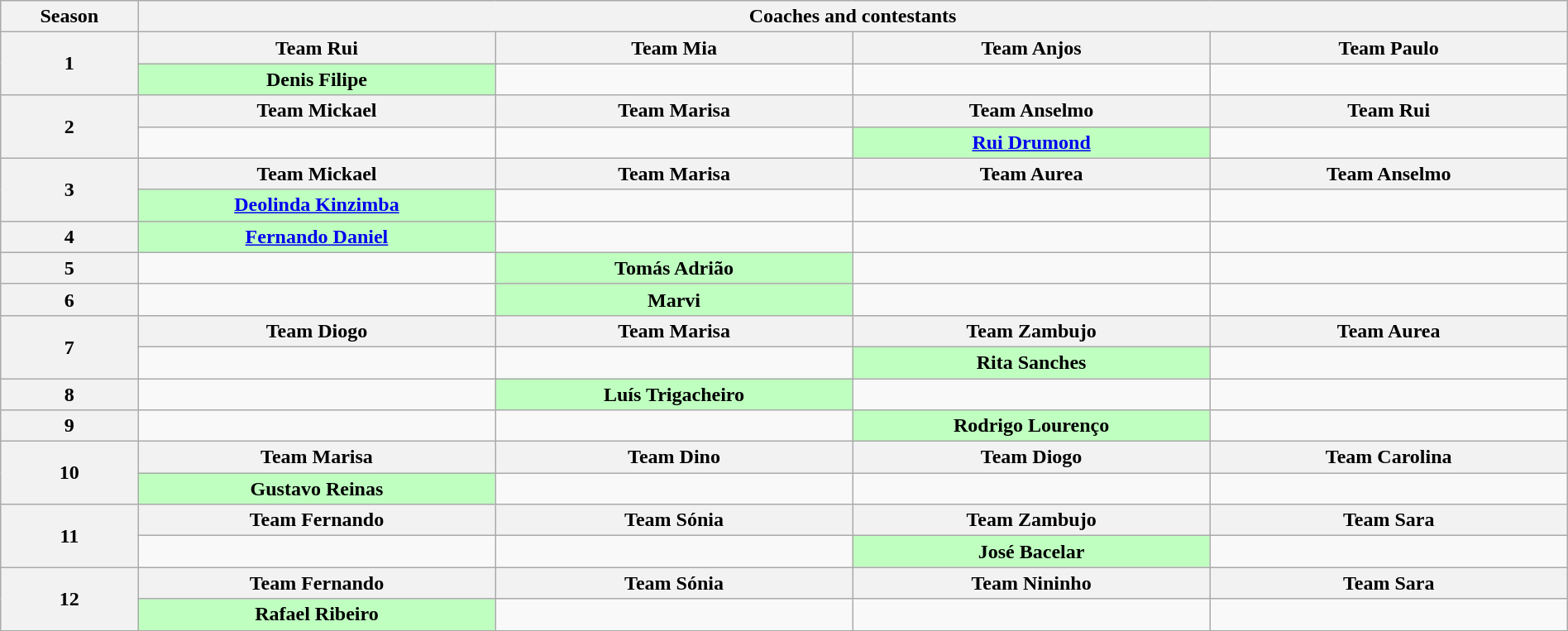<table class="wikitable nowrap" style="text-align:center; font-size:100%; width:100%">
<tr>
<th style="width:5%">Season</th>
<th colspan="4" style="width:95%">Coaches and contestants</th>
</tr>
<tr>
<th scope="row" rowspan="2">1</th>
<th style="width:13%" scope="col">Team Rui</th>
<th style="width:13%" scope="col">Team Mia</th>
<th style="width:13%" scope="col">Team Anjos</th>
<th style="width:13%" scope="col">Team Paulo</th>
</tr>
<tr>
<td style="background:#BFFFC0"><strong>Denis Filipe</strong><br></td>
<td></td>
<td></td>
<td></td>
</tr>
<tr>
<th scope="row" rowspan="2">2</th>
<th>Team Mickael</th>
<th>Team Marisa</th>
<th>Team Anselmo</th>
<th>Team Rui</th>
</tr>
<tr>
<td></td>
<td></td>
<td style="background:#BFFFC0"><strong><a href='#'>Rui Drumond</a></strong><br></td>
<td></td>
</tr>
<tr>
<th scope="row" rowspan="2">3</th>
<th>Team Mickael</th>
<th>Team Marisa</th>
<th>Team Aurea</th>
<th>Team Anselmo</th>
</tr>
<tr>
<td style="background:#BFFFC0"><strong><a href='#'>Deolinda Kinzimba</a></strong><br></td>
<td></td>
<td></td>
<td></td>
</tr>
<tr>
<th>4</th>
<td style="background:#BFFFC0"><strong><a href='#'>Fernando Daniel</a></strong><br></td>
<td></td>
<td></td>
<td></td>
</tr>
<tr>
<th>5</th>
<td></td>
<td style="background:#BFFFC0"><strong>Tomás Adrião</strong><br></td>
<td></td>
<td></td>
</tr>
<tr>
<th>6</th>
<td></td>
<td style="background:#BFFFC0"><strong>Marvi</strong><br></td>
<td></td>
<td></td>
</tr>
<tr>
<th rowspan="2">7</th>
<th>Team Diogo</th>
<th>Team Marisa</th>
<th>Team Zambujo</th>
<th>Team Aurea</th>
</tr>
<tr>
<td></td>
<td></td>
<td style="background:#BFFFC0"><strong>Rita Sanches</strong><br></td>
<td></td>
</tr>
<tr>
<th>8</th>
<td></td>
<td style="background:#BFFFC0"><strong>Luís Trigacheiro</strong><br></td>
<td></td>
<td></td>
</tr>
<tr>
<th>9</th>
<td></td>
<td></td>
<td style="background:#BFFFC0"><strong>Rodrigo Lourenço</strong><br></td>
<td></td>
</tr>
<tr>
<th rowspan="2">10</th>
<th>Team Marisa</th>
<th>Team Dino</th>
<th>Team Diogo</th>
<th>Team Carolina</th>
</tr>
<tr>
<td style="background:#BFFFC0"><strong>Gustavo Reinas</strong><br></td>
<td></td>
<td></td>
<td></td>
</tr>
<tr>
<th rowspan="2">11</th>
<th>Team Fernando</th>
<th>Team Sónia</th>
<th>Team Zambujo</th>
<th>Team Sara</th>
</tr>
<tr>
<td></td>
<td></td>
<td style="background:#BFFFC0"><strong>José Bacelar</strong><br></td>
<td></td>
</tr>
<tr>
<th rowspan="2">12</th>
<th>Team Fernando</th>
<th>Team Sónia</th>
<th>Team Nininho</th>
<th>Team Sara</th>
</tr>
<tr>
<td style="background:#BFFFC0"><strong>Rafael Ribeiro</strong><br></td>
<td></td>
<td></td>
<td></td>
</tr>
</table>
